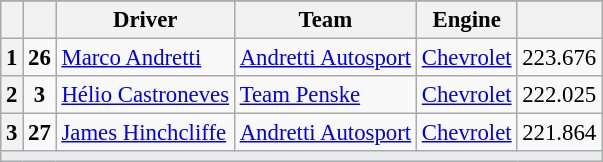<table class="wikitable" style="font-size:95%;">
<tr>
</tr>
<tr>
<th></th>
<th></th>
<th>Driver</th>
<th>Team</th>
<th>Engine</th>
<th></th>
</tr>
<tr>
<th>1</th>
<td style="text-align:center"><strong>26</strong></td>
<td> <a href='#'>Marco Andretti</a></td>
<td><a href='#'>Andretti Autosport</a></td>
<td><a href='#'>Chevrolet</a></td>
<td align=center>223.676</td>
</tr>
<tr>
<th>2</th>
<td style="text-align:center"><strong>3</strong></td>
<td> <a href='#'>Hélio Castroneves</a></td>
<td><a href='#'>Team Penske</a></td>
<td><a href='#'>Chevrolet</a></td>
<td align=center>222.025</td>
</tr>
<tr>
<th>3</th>
<td style="text-align:center"><strong>27</strong></td>
<td> <a href='#'>James Hinchcliffe</a></td>
<td><a href='#'>Andretti Autosport</a></td>
<td><a href='#'>Chevrolet</a></td>
<td align=center>221.864</td>
</tr>
<tr>
<td style="background-color:#EAECF0;text-align:center" colspan="6"><strong> </strong></td>
</tr>
</table>
